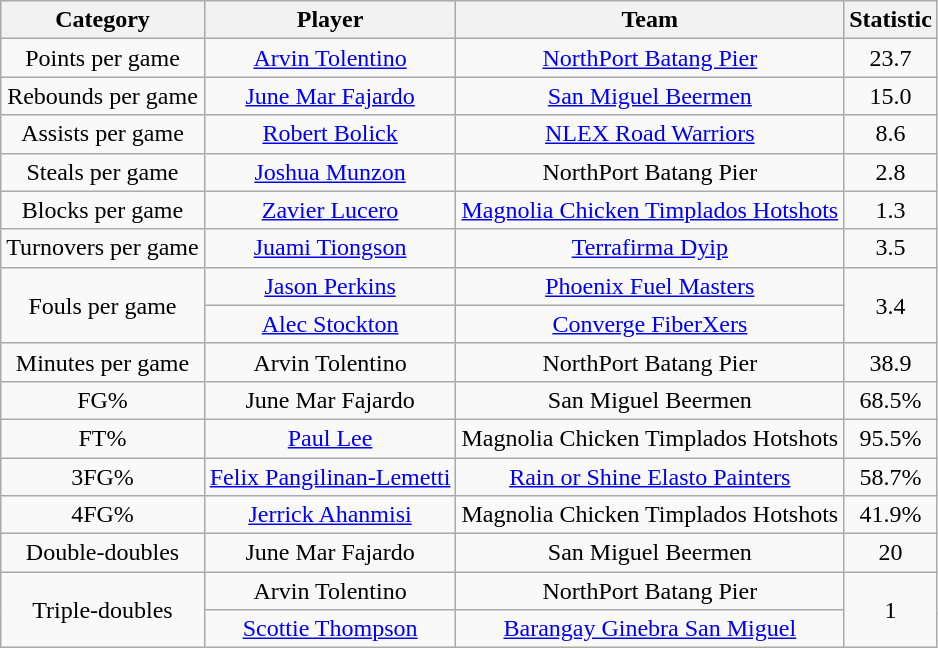<table class="wikitable" style="text-align:center">
<tr>
<th>Category</th>
<th>Player</th>
<th>Team</th>
<th>Statistic</th>
</tr>
<tr>
<td>Points per game</td>
<td><a href='#'>Arvin Tolentino</a></td>
<td><a href='#'>NorthPort Batang Pier</a></td>
<td>23.7</td>
</tr>
<tr>
<td>Rebounds per game</td>
<td><a href='#'>June Mar Fajardo</a></td>
<td><a href='#'>San Miguel Beermen</a></td>
<td>15.0</td>
</tr>
<tr>
<td>Assists per game</td>
<td><a href='#'>Robert Bolick</a></td>
<td><a href='#'>NLEX Road Warriors</a></td>
<td>8.6</td>
</tr>
<tr>
<td>Steals per game</td>
<td><a href='#'>Joshua Munzon</a></td>
<td>NorthPort Batang Pier</td>
<td>2.8</td>
</tr>
<tr>
<td>Blocks per game</td>
<td><a href='#'>Zavier Lucero</a></td>
<td><a href='#'>Magnolia Chicken Timplados Hotshots</a></td>
<td>1.3</td>
</tr>
<tr>
<td>Turnovers per game</td>
<td><a href='#'>Juami Tiongson</a></td>
<td><a href='#'>Terrafirma Dyip</a></td>
<td>3.5</td>
</tr>
<tr>
<td rowspan=2>Fouls per game</td>
<td><a href='#'>Jason Perkins</a></td>
<td><a href='#'>Phoenix Fuel Masters</a></td>
<td rowspan=2>3.4</td>
</tr>
<tr>
<td><a href='#'>Alec Stockton</a></td>
<td><a href='#'>Converge FiberXers</a></td>
</tr>
<tr>
<td>Minutes per game</td>
<td>Arvin Tolentino</td>
<td>NorthPort Batang Pier</td>
<td>38.9</td>
</tr>
<tr>
<td>FG%</td>
<td>June Mar Fajardo</td>
<td>San Miguel Beermen</td>
<td>68.5%</td>
</tr>
<tr>
<td>FT%</td>
<td><a href='#'>Paul Lee</a></td>
<td>Magnolia Chicken Timplados Hotshots</td>
<td>95.5%</td>
</tr>
<tr>
<td>3FG%</td>
<td><a href='#'>Felix Pangilinan-Lemetti</a></td>
<td><a href='#'>Rain or Shine Elasto Painters</a></td>
<td>58.7%</td>
</tr>
<tr>
<td>4FG%</td>
<td><a href='#'>Jerrick Ahanmisi</a></td>
<td>Magnolia Chicken Timplados Hotshots</td>
<td>41.9%</td>
</tr>
<tr>
<td>Double-doubles</td>
<td>June Mar Fajardo</td>
<td>San Miguel Beermen</td>
<td>20</td>
</tr>
<tr>
<td rowspan=2>Triple-doubles</td>
<td>Arvin Tolentino</td>
<td>NorthPort Batang Pier</td>
<td rowspan=2>1</td>
</tr>
<tr>
<td><a href='#'>Scottie Thompson</a></td>
<td><a href='#'>Barangay Ginebra San Miguel</a></td>
</tr>
</table>
